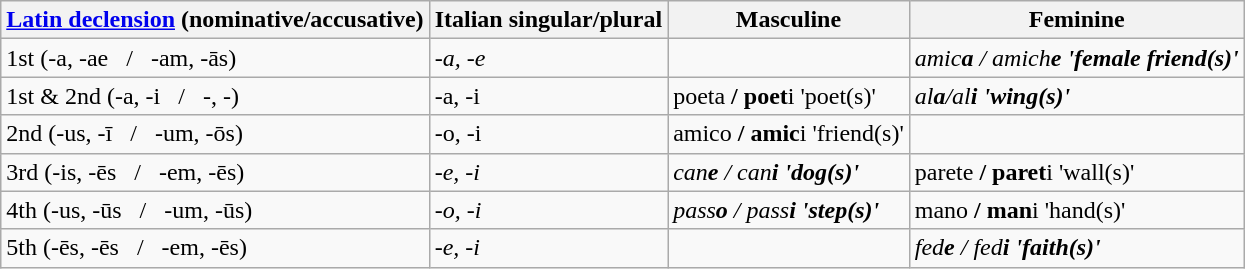<table class="wikitable" border="1">
<tr>
<th><a href='#'>Latin declension</a> (nominative/accusative)</th>
<th>Italian singular/plural</th>
<th>Masculine</th>
<th>Feminine</th>
</tr>
<tr>
<td>1st (-a, -ae   /   -am, -ās)</td>
<td><em>-a, -e</em></td>
<td></td>
<td><em>amic<strong>a</strong> / amich<strong>e<strong><em> 'female friend(s)'</td>
</tr>
<tr>
<td>1st & 2nd (-a, -i   /   -, -)</td>
<td></em>-a, -i<em></td>
<td></em>poet</strong>a<strong> / poet</strong>i</em></strong> 'poet(s)'</td>
<td><em>al<strong>a</strong>/al<strong>i<strong><em> 'wing(s)'</td>
</tr>
<tr>
<td>2nd (-us, -ī   /   -um, -ōs)</td>
<td></em>-o, -i<em></td>
<td></em>amic</strong>o<strong> / amic</strong>i</em></strong> 'friend(s)'</td>
<td></td>
</tr>
<tr>
<td>3rd (-is, -ēs   /   -em, -ēs)</td>
<td><em>-e, -i</em></td>
<td><em>can<strong>e</strong> / can<strong>i<strong><em> 'dog(s)'</td>
<td></em>paret</strong>e<strong> / paret</strong>i</em></strong> 'wall(s)'</td>
</tr>
<tr>
<td>4th (-us, -ūs   /   -um, -ūs)</td>
<td><em>-o, -i</em></td>
<td><em>pass<strong>o</strong> / pass<strong>i<strong><em> 'step(s)'</td>
<td></em>man</strong>o<strong> / man</strong>i</em></strong> 'hand(s)'</td>
</tr>
<tr>
<td>5th (-ēs, -ēs   /   -em, -ēs)</td>
<td><em>-e, -i</em></td>
<td></td>
<td><em>fed<strong>e</strong> / fed<strong>i<strong><em> 'faith(s)'</td>
</tr>
</table>
